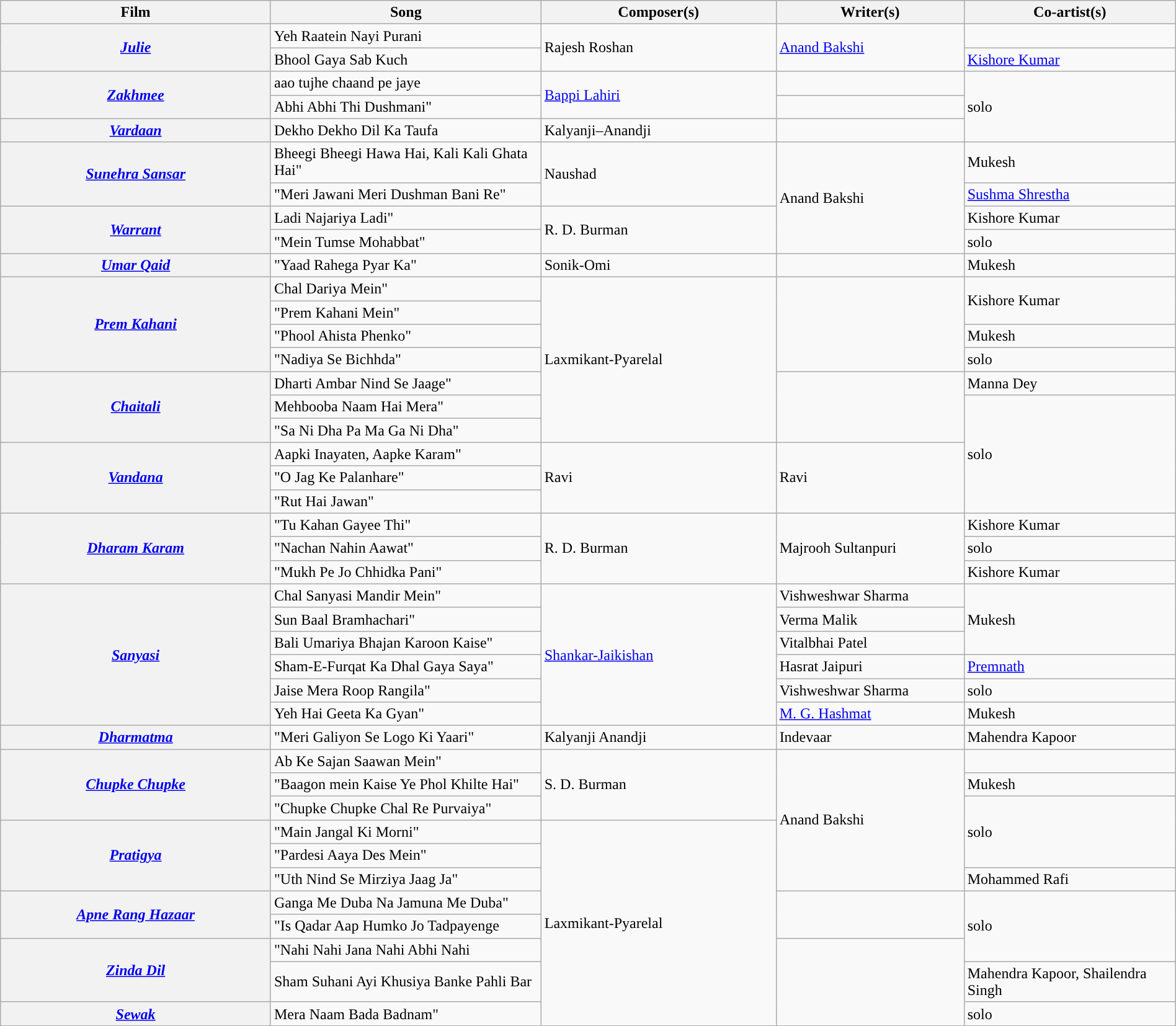<table class="wikitable plainrowheaders" style="width:100%; textcolor:#000">
<tr style="background:#b0e0e66;">
<th scope="col" style="width:23%;"><strong>Film</strong></th>
<th scope="col" style="width:23%;"><strong>Song</strong></th>
<th scope="col" style="width:20%;"><strong>Composer(s)</strong></th>
<th scope="col" style="width:16%;"><strong>Writer(s)</strong></th>
<th scope="col" style="width:18%;"><strong>Co-artist(s)</strong></th>
</tr>
<tr>
<th Rowspan=2><em><a href='#'>Julie</a></em></th>
<td>Yeh Raatein Nayi Purani</td>
<td rowspan=2>Rajesh Roshan</td>
<td rowspan=2><a href='#'>Anand Bakshi</a></td>
<td></td>
</tr>
<tr>
<td>Bhool Gaya Sab Kuch</td>
<td><a href='#'>Kishore Kumar</a></td>
</tr>
<tr>
<th rowspan=2><em><a href='#'>Zakhmee</a></em></th>
<td>aao tujhe chaand pe jaye</td>
<td rowspan=2><a href='#'>Bappi Lahiri</a></td>
<td></td>
<td rowspan=3>solo</td>
</tr>
<tr>
<td>Abhi Abhi Thi Dushmani"</td>
<td></td>
</tr>
<tr>
<th><em><a href='#'>Vardaan</a></em></th>
<td>Dekho Dekho Dil Ka Taufa</td>
<td>Kalyanji–Anandji</td>
<td></td>
</tr>
<tr>
<th Rowspan=2><em><a href='#'>Sunehra Sansar</a></em></th>
<td>Bheegi Bheegi Hawa Hai, Kali Kali Ghata Hai"</td>
<td rowspan=2>Naushad</td>
<td rowspan=4>Anand Bakshi</td>
<td>Mukesh</td>
</tr>
<tr>
<td>"Meri Jawani Meri Dushman Bani Re"</td>
<td><a href='#'>Sushma Shrestha</a></td>
</tr>
<tr>
<th Rowspan=2><em><a href='#'>Warrant</a></em></th>
<td>Ladi Najariya Ladi"</td>
<td rowspan=2>R. D. Burman</td>
<td>Kishore Kumar</td>
</tr>
<tr>
<td>"Mein Tumse Mohabbat"</td>
<td>solo</td>
</tr>
<tr>
<th><em><a href='#'>Umar Qaid</a></em></th>
<td>"Yaad Rahega Pyar Ka"</td>
<td>Sonik-Omi</td>
<td></td>
<td>Mukesh</td>
</tr>
<tr>
<th Rowspan=4><em><a href='#'>Prem Kahani</a></em></th>
<td>Chal Dariya Mein"</td>
<td rowspan=7>Laxmikant-Pyarelal</td>
<td rowspan=4></td>
<td rowspan=2>Kishore Kumar</td>
</tr>
<tr>
<td>"Prem Kahani Mein"</td>
</tr>
<tr>
<td>"Phool Ahista Phenko"</td>
<td>Mukesh</td>
</tr>
<tr>
<td>"Nadiya Se Bichhda"</td>
<td>solo</td>
</tr>
<tr>
<th Rowspan=3><em><a href='#'>Chaitali</a></em></th>
<td>Dharti Ambar Nind Se Jaage"</td>
<td rowspan=3></td>
<td>Manna Dey</td>
</tr>
<tr>
<td>Mehbooba Naam Hai Mera"</td>
<td rowspan=5>solo</td>
</tr>
<tr>
<td>"Sa Ni Dha Pa Ma Ga Ni Dha"</td>
</tr>
<tr>
<th rowspan=3><em><a href='#'>Vandana</a></em></th>
<td>Aapki Inayaten, Aapke Karam"</td>
<td rowspan=3>Ravi</td>
<td rowspan=3>Ravi</td>
</tr>
<tr>
<td>"O Jag Ke Palanhare"</td>
</tr>
<tr>
<td>"Rut Hai Jawan"</td>
</tr>
<tr>
<th Rowspan=3><em><a href='#'>Dharam Karam</a></em></th>
<td>"Tu Kahan Gayee Thi"</td>
<td rowspan=3>R. D. Burman</td>
<td rowspan=3>Majrooh Sultanpuri</td>
<td>Kishore Kumar</td>
</tr>
<tr>
<td>"Nachan Nahin Aawat"</td>
<td>solo</td>
</tr>
<tr>
<td>"Mukh Pe Jo Chhidka Pani"</td>
<td>Kishore Kumar</td>
</tr>
<tr>
<th Rowspan=6><em><a href='#'>Sanyasi</a></em></th>
<td>Chal Sanyasi Mandir Mein"</td>
<td rowspan=6><a href='#'>Shankar-Jaikishan</a></td>
<td>Vishweshwar Sharma</td>
<td rowspan=3>Mukesh</td>
</tr>
<tr>
<td>Sun Baal Bramhachari"</td>
<td>Verma Malik</td>
</tr>
<tr>
<td>Bali Umariya Bhajan Karoon Kaise"</td>
<td>Vitalbhai Patel</td>
</tr>
<tr>
<td>Sham-E-Furqat Ka Dhal Gaya Saya"</td>
<td>Hasrat Jaipuri</td>
<td><a href='#'>Premnath</a></td>
</tr>
<tr>
<td>Jaise Mera Roop Rangila"</td>
<td>Vishweshwar Sharma</td>
<td>solo</td>
</tr>
<tr>
<td>Yeh Hai Geeta Ka Gyan"</td>
<td><a href='#'>M. G. Hashmat</a></td>
<td>Mukesh</td>
</tr>
<tr>
<th><em><a href='#'>Dharmatma</a></em></th>
<td>"Meri Galiyon Se Logo Ki Yaari"</td>
<td>Kalyanji Anandji</td>
<td>Indevaar</td>
<td>Mahendra Kapoor</td>
</tr>
<tr>
<th Rowspan=3><em><a href='#'>Chupke Chupke</a></em></th>
<td>Ab Ke Sajan Saawan Mein"</td>
<td rowspan=3>S. D. Burman</td>
<td rowspan=6>Anand Bakshi</td>
<td></td>
</tr>
<tr>
<td>"Baagon mein Kaise Ye Phol Khilte Hai"</td>
<td>Mukesh</td>
</tr>
<tr>
<td>"Chupke Chupke Chal Re Purvaiya"</td>
<td rowspan=3>solo</td>
</tr>
<tr>
<th Rowspan=3><em><a href='#'>Pratigya</a></em></th>
<td>"Main Jangal Ki Morni"</td>
<td rowspan=8>Laxmikant-Pyarelal</td>
</tr>
<tr>
<td>"Pardesi Aaya Des Mein"</td>
</tr>
<tr>
<td>"Uth Nind Se Mirziya Jaag Ja"</td>
<td>Mohammed Rafi</td>
</tr>
<tr>
<th rowspan=2><em><a href='#'>Apne Rang Hazaar</a></em></th>
<td>Ganga Me Duba Na Jamuna Me Duba"</td>
<td rowspan=2></td>
<td rowspan=3>solo</td>
</tr>
<tr>
<td>"Is Qadar Aap Humko Jo Tadpayenge</td>
</tr>
<tr>
<th Rowspan=2><em><a href='#'>Zinda Dil</a></em></th>
<td>"Nahi Nahi Jana Nahi Abhi Nahi</td>
<td rowspan=3></td>
</tr>
<tr>
<td>Sham Suhani Ayi Khusiya Banke Pahli Bar</td>
<td>Mahendra Kapoor, Shailendra Singh</td>
</tr>
<tr>
<th><em><a href='#'>Sewak</a></em></th>
<td>Mera Naam Bada Badnam"</td>
<td>solo</td>
</tr>
</table>
